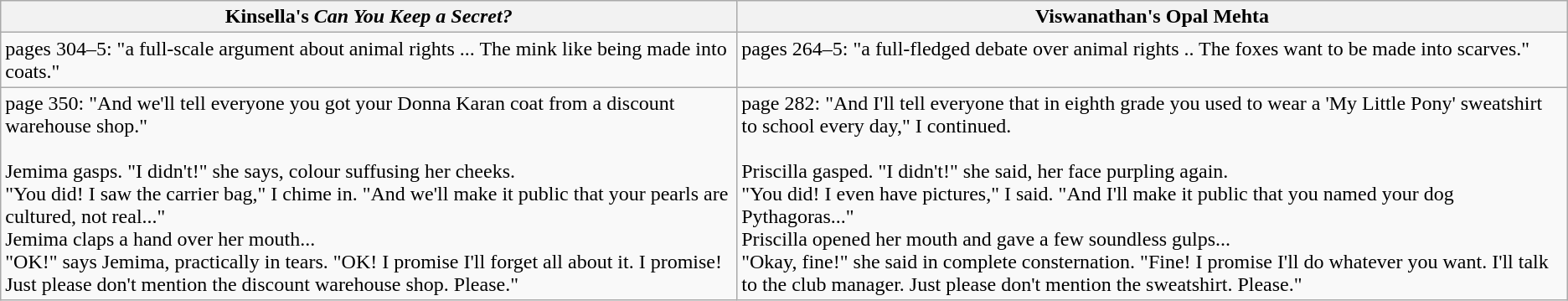<table class="wikitable">
<tr>
<th><strong>Kinsella's <em>Can You Keep a Secret?<strong><em></th>
<th></strong>Viswanathan's </em>Opal Mehta</em></strong></th>
</tr>
<tr>
<td valign=top>pages 304–5: "a full-scale argument about animal rights ... The mink like being made into coats."</td>
<td valign=top>pages 264–5: "a full-fledged debate over animal rights .. The foxes want to be made into scarves."</td>
</tr>
<tr>
<td valign=top>page 350: "And we'll tell everyone you got your Donna Karan coat from a discount warehouse shop."<br><br>Jemima gasps. "I didn't!" she says, colour suffusing her cheeks.<br>
"You did! I saw the carrier bag," I chime in. "And we'll make it public that your pearls are cultured, not real..."<br>
Jemima claps a hand over her mouth...<br>
"OK!" says Jemima, practically in tears. "OK! I promise I'll forget all about it. I promise! Just please don't mention the discount warehouse shop. Please."</td>
<td valign=top>page 282: "And I'll tell everyone that in eighth grade you used to wear a 'My Little Pony' sweatshirt to school every day," I continued.<br><br>Priscilla gasped. "I didn't!" she said, her face purpling again.<br>
"You did! I even have pictures," I said. "And I'll make it public that you named your dog Pythagoras..."<br>
Priscilla opened her mouth and gave a few soundless gulps...<br>
"Okay, fine!" she said in complete consternation. "Fine! I promise I'll do whatever you want. I'll talk to the club manager. Just please don't mention the sweatshirt. Please."</td>
</tr>
</table>
